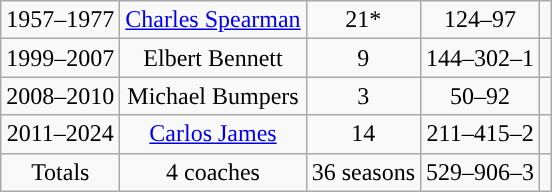<table class="wikitable" style="text-align:center">
<tr>
<td>1957–1977</td>
<td><a href='#'>Charles Spearman</a></td>
<td>21*</td>
<td>124–97</td>
<td></td>
</tr>
<tr>
<td>1999–2007</td>
<td>Elbert Bennett</td>
<td>9</td>
<td>144–302–1</td>
<td></td>
</tr>
<tr>
<td>2008–2010</td>
<td>Michael Bumpers</td>
<td>3</td>
<td>50–92</td>
<td></td>
</tr>
<tr>
<td>2011–2024</td>
<td><a href='#'>Carlos James</a></td>
<td>14</td>
<td>211–415–2</td>
<td></td>
</tr>
<tr class="sortbottom">
<td>Totals</td>
<td>4 coaches</td>
<td>36 seasons</td>
<td>529–906–3</td>
<td></td>
</tr>
</table>
